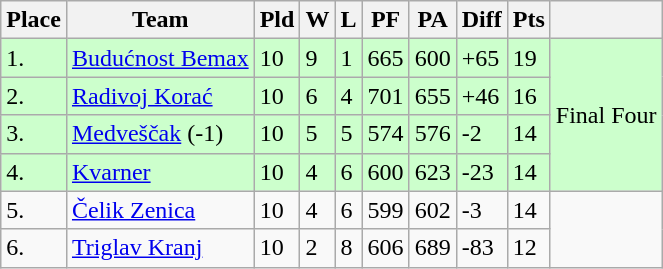<table class="wikitable">
<tr>
<th>Place</th>
<th>Team</th>
<th>Pld</th>
<th>W</th>
<th>L</th>
<th>PF</th>
<th>PA</th>
<th>Diff</th>
<th>Pts</th>
<th></th>
</tr>
<tr bgcolor=#ccffcc>
<td>1.</td>
<td> <a href='#'>Budućnost Bemax</a></td>
<td>10</td>
<td>9</td>
<td>1</td>
<td>665</td>
<td>600</td>
<td>+65</td>
<td>19</td>
<td rowspan="4">Final Four</td>
</tr>
<tr bgcolor=#ccffcc>
<td>2.</td>
<td> <a href='#'>Radivoj Korać</a></td>
<td>10</td>
<td>6</td>
<td>4</td>
<td>701</td>
<td>655</td>
<td>+46</td>
<td>16</td>
</tr>
<tr bgcolor=#ccffcc>
<td>3.</td>
<td> <a href='#'>Medveščak</a> (-1)</td>
<td>10</td>
<td>5</td>
<td>5</td>
<td>574</td>
<td>576</td>
<td>-2</td>
<td>14</td>
</tr>
<tr bgcolor=#ccffcc>
<td>4.</td>
<td> <a href='#'>Kvarner</a></td>
<td>10</td>
<td>4</td>
<td>6</td>
<td>600</td>
<td>623</td>
<td>-23</td>
<td>14</td>
</tr>
<tr>
<td>5.</td>
<td> <a href='#'>Čelik Zenica</a></td>
<td>10</td>
<td>4</td>
<td>6</td>
<td>599</td>
<td>602</td>
<td>-3</td>
<td>14</td>
<td rowspan="2"></td>
</tr>
<tr>
<td>6.</td>
<td> <a href='#'>Triglav Kranj</a></td>
<td>10</td>
<td>2</td>
<td>8</td>
<td>606</td>
<td>689</td>
<td>-83</td>
<td>12</td>
</tr>
</table>
